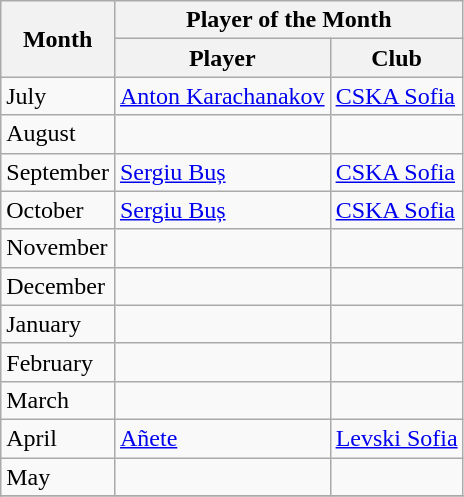<table class="wikitable">
<tr>
<th rowspan="2">Month</th>
<th colspan="2">Player of the Month</th>
</tr>
<tr>
<th>Player</th>
<th>Club</th>
</tr>
<tr>
<td>July</td>
<td> <a href='#'>Anton Karachanakov</a></td>
<td><a href='#'>CSKA Sofia</a></td>
</tr>
<tr>
<td>August</td>
<td></td>
<td></td>
</tr>
<tr>
<td>September</td>
<td> <a href='#'>Sergiu Buș</a></td>
<td><a href='#'>CSKA Sofia</a></td>
</tr>
<tr>
<td>October</td>
<td> <a href='#'>Sergiu Buș</a></td>
<td><a href='#'>CSKA Sofia</a></td>
</tr>
<tr>
<td>November</td>
<td></td>
<td></td>
</tr>
<tr>
<td>December</td>
<td></td>
<td></td>
</tr>
<tr>
<td>January</td>
<td></td>
<td></td>
</tr>
<tr>
<td>February</td>
<td></td>
<td></td>
</tr>
<tr>
<td>March</td>
<td></td>
<td></td>
</tr>
<tr>
<td>April</td>
<td> <a href='#'>Añete</a></td>
<td><a href='#'>Levski Sofia</a></td>
</tr>
<tr>
<td>May</td>
<td></td>
<td></td>
</tr>
<tr>
</tr>
</table>
